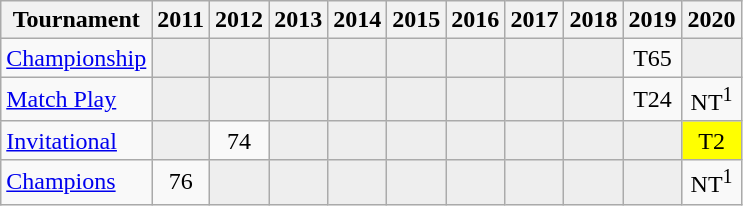<table class="wikitable" style="text-align:center;">
<tr>
<th>Tournament</th>
<th>2011</th>
<th>2012</th>
<th>2013</th>
<th>2014</th>
<th>2015</th>
<th>2016</th>
<th>2017</th>
<th>2018</th>
<th>2019</th>
<th>2020</th>
</tr>
<tr>
<td align="left"><a href='#'>Championship</a></td>
<td style="background:#eeeeee;"></td>
<td style="background:#eeeeee;"></td>
<td style="background:#eeeeee;"></td>
<td style="background:#eeeeee;"></td>
<td style="background:#eeeeee;"></td>
<td style="background:#eeeeee;"></td>
<td style="background:#eeeeee;"></td>
<td style="background:#eeeeee;"></td>
<td>T65</td>
<td style="background:#eeeeee;"></td>
</tr>
<tr>
<td align="left"><a href='#'>Match Play</a></td>
<td style="background:#eeeeee;"></td>
<td style="background:#eeeeee;"></td>
<td style="background:#eeeeee;"></td>
<td style="background:#eeeeee;"></td>
<td style="background:#eeeeee;"></td>
<td style="background:#eeeeee;"></td>
<td style="background:#eeeeee;"></td>
<td style="background:#eeeeee;"></td>
<td>T24</td>
<td>NT<sup>1</sup></td>
</tr>
<tr>
<td align="left"><a href='#'>Invitational</a></td>
<td style="background:#eeeeee;"></td>
<td>74</td>
<td style="background:#eeeeee;"></td>
<td style="background:#eeeeee;"></td>
<td style="background:#eeeeee;"></td>
<td style="background:#eeeeee;"></td>
<td style="background:#eeeeee;"></td>
<td style="background:#eeeeee;"></td>
<td style="background:#eeeeee;"></td>
<td style="background:yellow;">T2</td>
</tr>
<tr>
<td align="left"><a href='#'>Champions</a></td>
<td>76</td>
<td style="background:#eeeeee;"></td>
<td style="background:#eeeeee;"></td>
<td style="background:#eeeeee;"></td>
<td style="background:#eeeeee;"></td>
<td style="background:#eeeeee;"></td>
<td style="background:#eeeeee;"></td>
<td style="background:#eeeeee;"></td>
<td style="background:#eeeeee;"></td>
<td>NT<sup>1</sup></td>
</tr>
</table>
